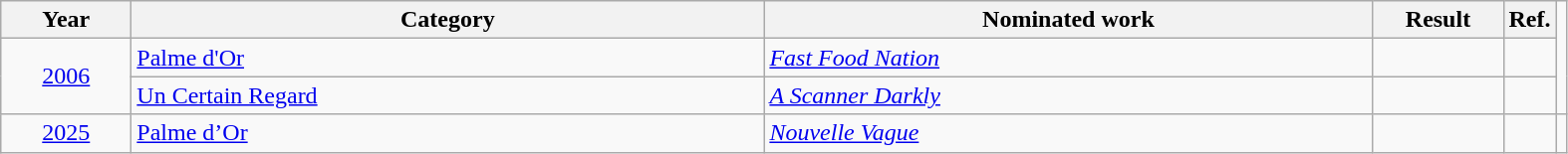<table class=wikitable>
<tr>
<th scope="col" style="width:5em;">Year</th>
<th scope="col" style="width:26em;">Category</th>
<th scope="col" style="width:25em;">Nominated work</th>
<th scope="col" style="width:5em;">Result</th>
<th>Ref.</th>
</tr>
<tr>
<td style="text-align:center;" rowspan=2><a href='#'>2006</a></td>
<td><a href='#'>Palme d'Or</a></td>
<td><em><a href='#'>Fast Food Nation</a></em></td>
<td></td>
<td></td>
</tr>
<tr>
<td><a href='#'>Un Certain Regard</a></td>
<td><em><a href='#'>A Scanner Darkly</a></em></td>
<td></td>
<td></td>
</tr>
<tr>
<td style="text-align:center;"><a href='#'>2025</a></td>
<td><a href='#'>Palme d’Or</a></td>
<td><em><a href='#'>Nouvelle Vague</a></em></td>
<td></td>
<td></td>
<td></td>
</tr>
</table>
